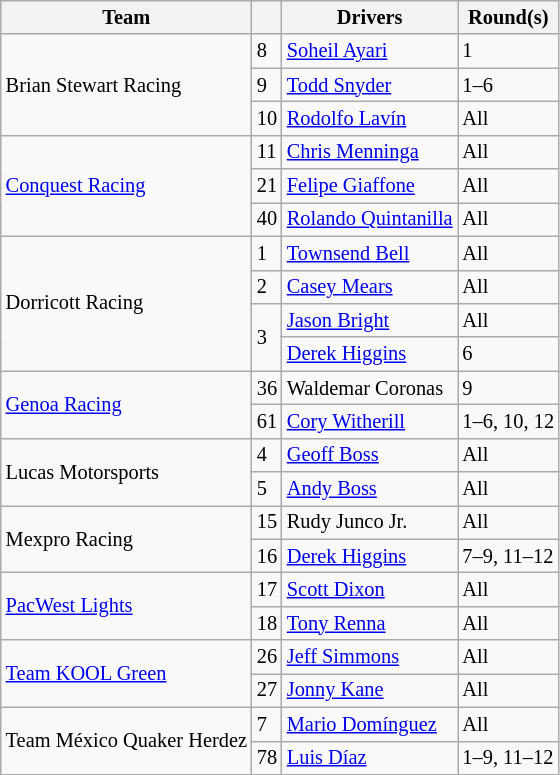<table class="wikitable" style="font-size:85%">
<tr>
<th>Team</th>
<th></th>
<th>Drivers</th>
<th>Round(s)</th>
</tr>
<tr>
<td rowspan="3">Brian Stewart Racing</td>
<td>8</td>
<td> <a href='#'>Soheil Ayari</a></td>
<td>1</td>
</tr>
<tr>
<td>9</td>
<td> <a href='#'>Todd Snyder</a></td>
<td>1–6</td>
</tr>
<tr>
<td>10</td>
<td> <a href='#'>Rodolfo Lavín</a></td>
<td>All</td>
</tr>
<tr>
<td rowspan="3"><a href='#'>Conquest Racing</a></td>
<td>11</td>
<td> <a href='#'>Chris Menninga</a></td>
<td>All</td>
</tr>
<tr>
<td>21</td>
<td> <a href='#'>Felipe Giaffone</a></td>
<td>All</td>
</tr>
<tr>
<td>40</td>
<td nowrap=""> <a href='#'>Rolando Quintanilla</a></td>
<td>All</td>
</tr>
<tr>
<td rowspan="4">Dorricott Racing</td>
<td>1</td>
<td> <a href='#'>Townsend Bell</a></td>
<td>All</td>
</tr>
<tr>
<td>2</td>
<td> <a href='#'>Casey Mears</a></td>
<td>All</td>
</tr>
<tr>
<td rowspan="2">3</td>
<td> <a href='#'>Jason Bright</a></td>
<td>All</td>
</tr>
<tr>
<td> <a href='#'>Derek Higgins</a></td>
<td>6</td>
</tr>
<tr>
<td rowspan="2"><a href='#'>Genoa Racing</a></td>
<td>36</td>
<td> Waldemar Coronas</td>
<td>9</td>
</tr>
<tr>
<td>61</td>
<td> <a href='#'>Cory Witherill</a></td>
<td>1–6, 10, 12</td>
</tr>
<tr>
<td rowspan="2">Lucas Motorsports</td>
<td>4</td>
<td> <a href='#'>Geoff Boss</a></td>
<td>All</td>
</tr>
<tr>
<td>5</td>
<td> <a href='#'>Andy Boss</a></td>
<td>All</td>
</tr>
<tr>
<td rowspan="2">Mexpro Racing</td>
<td>15</td>
<td> Rudy Junco Jr.</td>
<td>All</td>
</tr>
<tr>
<td>16</td>
<td> <a href='#'>Derek Higgins</a></td>
<td>7–9, 11–12</td>
</tr>
<tr>
<td rowspan="2"><a href='#'>PacWest Lights</a></td>
<td>17</td>
<td> <a href='#'>Scott Dixon</a></td>
<td>All</td>
</tr>
<tr>
<td>18</td>
<td> <a href='#'>Tony Renna</a></td>
<td>All</td>
</tr>
<tr>
<td rowspan="2"><a href='#'>Team KOOL Green</a></td>
<td>26</td>
<td> <a href='#'>Jeff Simmons</a></td>
<td>All</td>
</tr>
<tr>
<td>27</td>
<td> <a href='#'>Jonny Kane</a></td>
<td>All</td>
</tr>
<tr>
<td rowspan="2">Team México Quaker Herdez</td>
<td>7</td>
<td> <a href='#'>Mario Domínguez</a></td>
<td>All</td>
</tr>
<tr>
<td>78</td>
<td> <a href='#'>Luis Díaz</a></td>
<td>1–9, 11–12</td>
</tr>
</table>
